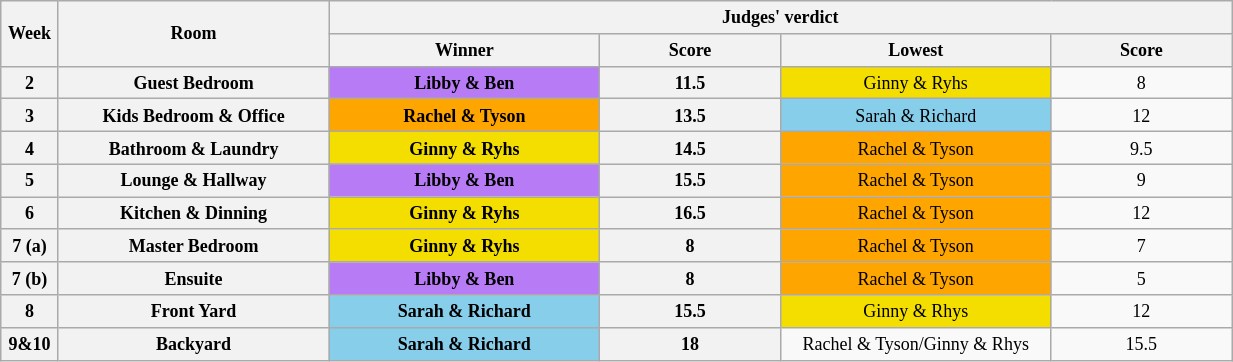<table class="wikitable" style="text-align: center; font-size: 9pt; line-height:16px; width:65%">
<tr>
<th scope="col" rowspan="2" style="width:1%;">Week</th>
<th scope="col" rowspan="2" style="width:15%;">Room</th>
<th scope="col" colspan="4" style="width:5%;">Judges' verdict</th>
</tr>
<tr>
<th scope="col" style="width:15%;">Winner</th>
<th scope="col" style="width:10%;">Score</th>
<th scope="col" style="width:15%;">Lowest</th>
<th scope="col" style="width:10%;">Score</th>
</tr>
<tr>
<th>2</th>
<th>Guest Bedroom</th>
<th rowspan="1" scope="col" style="background:#B87BF6; color:black;">Libby & Ben</th>
<th>11.5</th>
<td scope="col" style="background:#f4de00; color:black;">Ginny & Ryhs</td>
<td>8</td>
</tr>
<tr>
<th>3</th>
<th>Kids Bedroom & Office</th>
<th rowspan="1" scope="col" style="background:orange; color:black;">Rachel & Tyson</th>
<th>13.5</th>
<td scope="col" style="background:skyblue; color:black;">Sarah & Richard</td>
<td>12</td>
</tr>
<tr>
<th>4</th>
<th>Bathroom & Laundry</th>
<th rowspan="1" scope="col" style="background:#f4de00; color:black;">Ginny & Ryhs</th>
<th>14.5</th>
<td scope="col" style="background:orange; color:black;">Rachel & Tyson</td>
<td>9.5</td>
</tr>
<tr>
<th>5</th>
<th>Lounge & Hallway</th>
<th rowspan="1" scope="col" style="background:#B87BF6; color:black;">Libby & Ben</th>
<th>15.5</th>
<td scope="col" style="background:orange; color:black;">Rachel & Tyson</td>
<td>9</td>
</tr>
<tr>
<th>6</th>
<th>Kitchen & Dinning</th>
<th rowspan="1" scope="col" style="background:#f4de00; color:black;">Ginny & Ryhs</th>
<th>16.5</th>
<td scope="col" style="background:orange; color:black;">Rachel & Tyson</td>
<td>12</td>
</tr>
<tr>
<th>7 (a)</th>
<th>Master Bedroom</th>
<th rowspan="1" scope="col" style="background:#f4de00; color:black;">Ginny & Ryhs</th>
<th>8</th>
<td scope="col" style="background:orange; color:black;">Rachel & Tyson</td>
<td>7</td>
</tr>
<tr>
<th>7 (b)</th>
<th>Ensuite</th>
<th rowspan="1" scope="col" style="background:#B87BF6; color:black;">Libby & Ben</th>
<th>8</th>
<td scope="col" style="background:orange; color:black;">Rachel & Tyson</td>
<td>5</td>
</tr>
<tr>
<th>8</th>
<th>Front Yard</th>
<th rowspan="1" scope="col" style="background:skyblue; color:black;">Sarah & Richard</th>
<th>15.5</th>
<td scope="col" style="background:#f4de00; color:black;">Ginny & Rhys</td>
<td>12</td>
</tr>
<tr>
<th>9&10</th>
<th>Backyard</th>
<th rowspan="2" scope="col" style="background:skyblue; color:black;">Sarah & Richard</th>
<th>18</th>
<td scope="col" style="background:orange & #f4de00; color:black;">Rachel & Tyson/Ginny & Rhys</td>
<td>15.5</td>
</tr>
</table>
